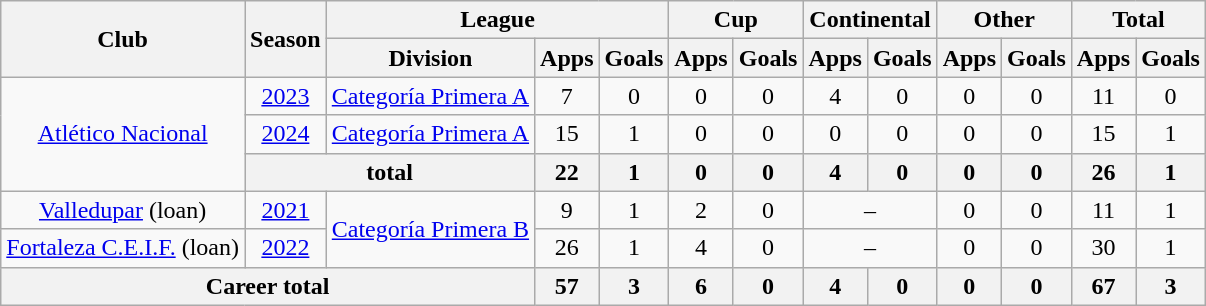<table class=wikitable style=text-align:center>
<tr>
<th rowspan="2">Club</th>
<th rowspan="2">Season</th>
<th colspan="3">League</th>
<th colspan="2">Cup</th>
<th colspan="2">Continental</th>
<th colspan="2">Other</th>
<th colspan="2">Total</th>
</tr>
<tr>
<th>Division</th>
<th>Apps</th>
<th>Goals</th>
<th>Apps</th>
<th>Goals</th>
<th>Apps</th>
<th>Goals</th>
<th>Apps</th>
<th>Goals</th>
<th>Apps</th>
<th>Goals</th>
</tr>
<tr>
<td rowspan="3"><a href='#'>Atlético Nacional</a></td>
<td><a href='#'>2023</a></td>
<td><a href='#'>Categoría Primera A</a></td>
<td>7</td>
<td>0</td>
<td>0</td>
<td>0</td>
<td>4</td>
<td>0</td>
<td>0</td>
<td>0</td>
<td>11</td>
<td>0</td>
</tr>
<tr>
<td><a href='#'>2024</a></td>
<td><a href='#'>Categoría Primera A</a></td>
<td>15</td>
<td>1</td>
<td>0</td>
<td>0</td>
<td>0</td>
<td>0</td>
<td>0</td>
<td>0</td>
<td>15</td>
<td>1</td>
</tr>
<tr>
<th colspan="2"><strong>total</strong></th>
<th>22</th>
<th>1</th>
<th>0</th>
<th>0</th>
<th>4</th>
<th>0</th>
<th>0</th>
<th>0</th>
<th>26</th>
<th>1</th>
</tr>
<tr>
<td><a href='#'>Valledupar</a> (loan)</td>
<td><a href='#'>2021</a></td>
<td rowspan="2"><a href='#'>Categoría Primera B</a></td>
<td>9</td>
<td>1</td>
<td>2</td>
<td>0</td>
<td colspan="2">–</td>
<td>0</td>
<td>0</td>
<td>11</td>
<td>1</td>
</tr>
<tr>
<td><a href='#'>Fortaleza C.E.I.F.</a> (loan)</td>
<td><a href='#'>2022</a></td>
<td>26</td>
<td>1</td>
<td>4</td>
<td>0</td>
<td colspan="2">–</td>
<td>0</td>
<td>0</td>
<td>30</td>
<td>1</td>
</tr>
<tr>
<th colspan="3"><strong>Career total</strong></th>
<th>57</th>
<th>3</th>
<th>6</th>
<th>0</th>
<th>4</th>
<th>0</th>
<th>0</th>
<th>0</th>
<th>67</th>
<th>3</th>
</tr>
</table>
